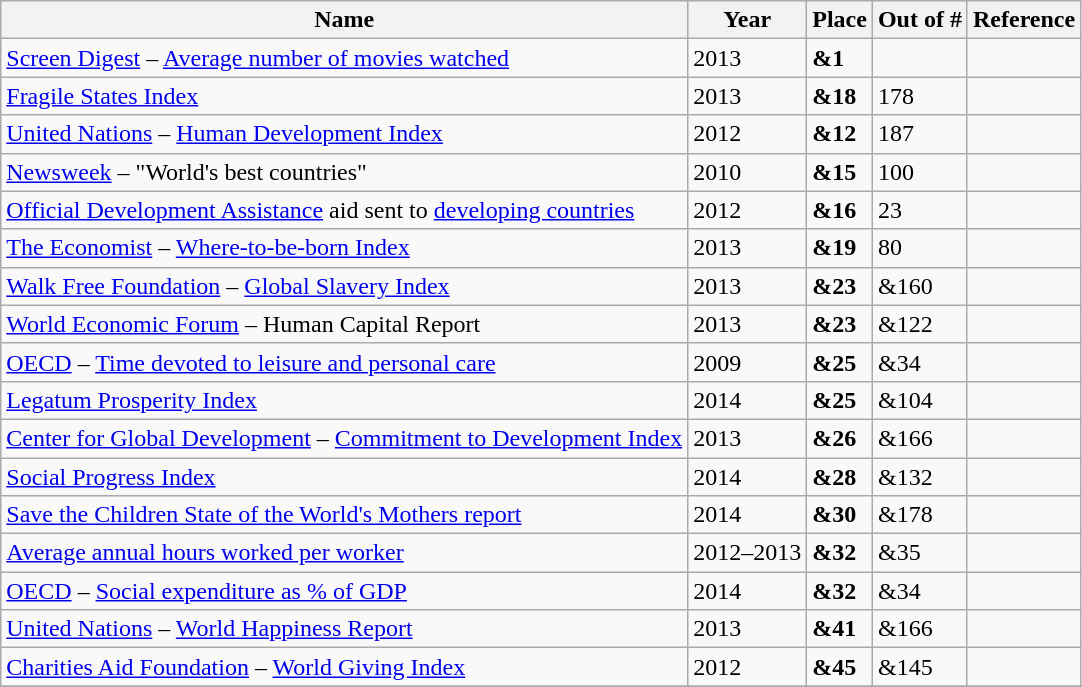<table class="wikitable sortable" style="text-align:left">
<tr>
<th>Name</th>
<th>Year</th>
<th>Place</th>
<th>Out of #</th>
<th>Reference</th>
</tr>
<tr>
<td><a href='#'>Screen Digest</a> – <a href='#'>Average number of movies watched</a></td>
<td>2013</td>
<td><strong><span>&</span>1</strong></td>
<td></td>
<td></td>
</tr>
<tr>
<td><a href='#'>Fragile States Index</a></td>
<td>2013</td>
<td><strong><span>&</span>18</strong></td>
<td>178</td>
<td></td>
</tr>
<tr>
<td><a href='#'>United Nations</a> – <a href='#'>Human Development Index</a></td>
<td>2012</td>
<td><strong><span>&</span>12</strong></td>
<td>187</td>
<td></td>
</tr>
<tr>
<td><a href='#'>Newsweek</a> – "World's best countries"</td>
<td>2010</td>
<td><strong><span>&</span>15</strong></td>
<td>100</td>
<td></td>
</tr>
<tr>
<td><a href='#'>Official Development Assistance</a> aid sent to <a href='#'>developing countries</a></td>
<td>2012</td>
<td><strong><span>&</span>16</strong></td>
<td>23</td>
<td></td>
</tr>
<tr>
<td><a href='#'>The Economist</a> – <a href='#'>Where-to-be-born Index</a></td>
<td>2013</td>
<td><strong><span>&</span>19</strong></td>
<td>80</td>
<td></td>
</tr>
<tr>
<td><a href='#'>Walk Free Foundation</a> – <a href='#'>Global Slavery Index</a></td>
<td>2013</td>
<td><strong><span>&</span>23</strong></td>
<td><span>&</span>160</td>
<td></td>
</tr>
<tr>
<td><a href='#'>World Economic Forum</a> – Human Capital Report</td>
<td>2013</td>
<td><strong><span>&</span>23</strong></td>
<td><span>&</span>122</td>
<td></td>
</tr>
<tr>
<td><a href='#'>OECD</a> – <a href='#'>Time devoted to leisure and personal care</a></td>
<td>2009</td>
<td><strong><span>&</span>25</strong></td>
<td><span>&</span>34</td>
<td></td>
</tr>
<tr>
<td><a href='#'>Legatum Prosperity Index</a></td>
<td>2014</td>
<td><strong><span>&</span>25</strong></td>
<td><span>&</span>104</td>
<td></td>
</tr>
<tr>
<td><a href='#'>Center for Global Development</a> – <a href='#'>Commitment to Development Index</a></td>
<td>2013</td>
<td><strong><span>&</span>26</strong></td>
<td><span>&</span>166</td>
<td></td>
</tr>
<tr>
<td><a href='#'>Social Progress Index</a></td>
<td>2014</td>
<td><strong><span>&</span>28</strong></td>
<td><span>&</span>132</td>
<td></td>
</tr>
<tr>
<td><a href='#'>Save the Children State of the World's Mothers report</a></td>
<td>2014</td>
<td><strong><span>&</span>30</strong></td>
<td><span>&</span>178</td>
<td></td>
</tr>
<tr>
<td><a href='#'>Average annual hours worked per worker</a></td>
<td>2012–2013</td>
<td><strong><span>&</span>32</strong></td>
<td><span>&</span>35</td>
<td></td>
</tr>
<tr>
<td><a href='#'>OECD</a> – <a href='#'>Social expenditure as % of GDP</a></td>
<td>2014</td>
<td><strong><span>&</span>32</strong></td>
<td><span>&</span>34</td>
<td></td>
</tr>
<tr>
<td><a href='#'>United Nations</a> – <a href='#'>World Happiness Report</a></td>
<td>2013</td>
<td><strong><span>&</span>41</strong></td>
<td><span>&</span>166</td>
<td></td>
</tr>
<tr>
<td><a href='#'>Charities Aid Foundation</a> – <a href='#'>World Giving Index</a></td>
<td>2012</td>
<td><strong><span>&</span>45</strong></td>
<td><span>&</span>145</td>
<td></td>
</tr>
<tr>
</tr>
</table>
